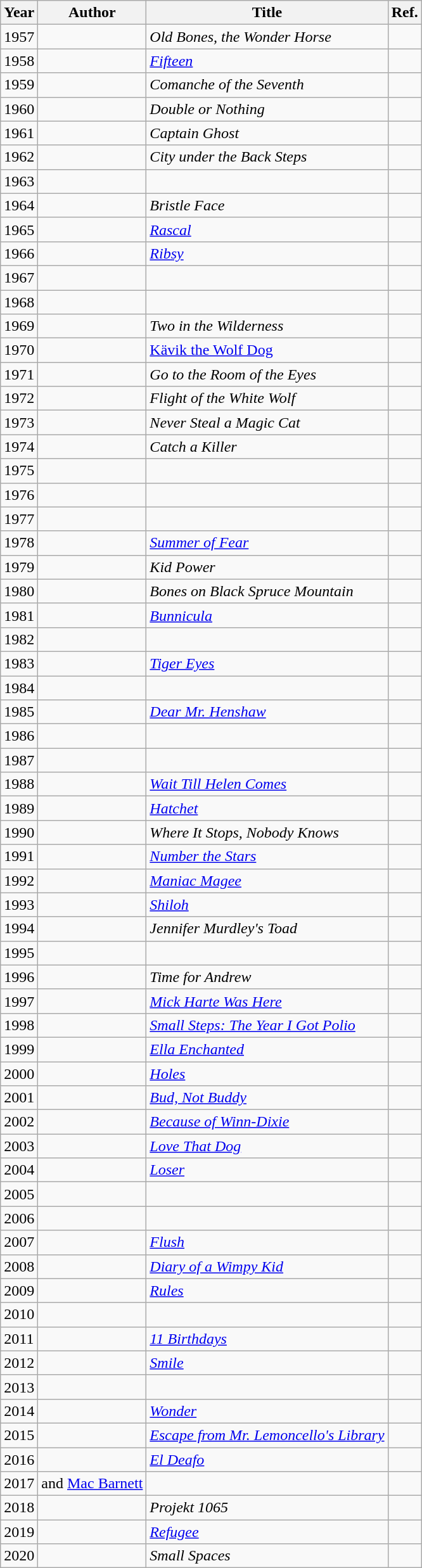<table class="wikitable sortable mw-collapsible">
<tr>
<th>Year</th>
<th>Author</th>
<th>Title</th>
<th>Ref.</th>
</tr>
<tr>
<td>1957</td>
<td></td>
<td><em>Old Bones, the Wonder Horse</em></td>
<td></td>
</tr>
<tr>
<td>1958</td>
<td></td>
<td><em><a href='#'>Fifteen</a></em></td>
<td></td>
</tr>
<tr>
<td>1959</td>
<td></td>
<td><em>Comanche of the Seventh</em></td>
<td></td>
</tr>
<tr>
<td>1960</td>
<td></td>
<td><em>Double or Nothing</em></td>
<td></td>
</tr>
<tr>
<td>1961</td>
<td></td>
<td><em>Captain Ghost</em></td>
<td></td>
</tr>
<tr>
<td>1962</td>
<td></td>
<td><em>City under the Back Steps</em></td>
<td></td>
</tr>
<tr>
<td>1963</td>
<td></td>
<td><em></em></td>
<td></td>
</tr>
<tr>
<td>1964</td>
<td></td>
<td><em>Bristle Face</em></td>
<td></td>
</tr>
<tr>
<td>1965</td>
<td></td>
<td><em><a href='#'>Rascal</a></em></td>
<td></td>
</tr>
<tr>
<td>1966</td>
<td></td>
<td><em><a href='#'>Ribsy</a></em></td>
<td></td>
</tr>
<tr>
<td>1967</td>
<td></td>
<td><em></em></td>
<td></td>
</tr>
<tr>
<td>1968</td>
<td></td>
<td><em></em></td>
<td></td>
</tr>
<tr>
<td>1969</td>
<td></td>
<td><em>Two in the Wilderness</em></td>
<td></td>
</tr>
<tr>
<td>1970</td>
<td></td>
<td><a href='#'>Kävik the Wolf Dog</a></td>
<td></td>
</tr>
<tr>
<td>1971</td>
<td></td>
<td><em>Go to the Room of the Eyes</em></td>
<td></td>
</tr>
<tr>
<td>1972</td>
<td></td>
<td><em>Flight of the White Wolf</em></td>
<td></td>
</tr>
<tr>
<td>1973</td>
<td></td>
<td><em>Never Steal a Magic Cat</em></td>
<td></td>
</tr>
<tr>
<td>1974</td>
<td></td>
<td><em>Catch a Killer</em></td>
<td></td>
</tr>
<tr>
<td>1975</td>
<td></td>
<td><em></em></td>
<td></td>
</tr>
<tr>
<td>1976</td>
<td></td>
<td><em></em></td>
<td></td>
</tr>
<tr>
<td>1977</td>
<td></td>
<td><em></em></td>
<td></td>
</tr>
<tr>
<td>1978</td>
<td></td>
<td><em><a href='#'>Summer of Fear</a></em></td>
<td></td>
</tr>
<tr>
<td>1979</td>
<td></td>
<td><em>Kid Power</em></td>
<td></td>
</tr>
<tr>
<td>1980</td>
<td></td>
<td><em>Bones on Black Spruce Mountain</em></td>
<td></td>
</tr>
<tr>
<td>1981</td>
<td></td>
<td><em><a href='#'>Bunnicula</a></em></td>
<td></td>
</tr>
<tr>
<td>1982</td>
<td></td>
<td><em></em></td>
<td></td>
</tr>
<tr>
<td>1983</td>
<td></td>
<td><em><a href='#'>Tiger Eyes</a></em></td>
<td></td>
</tr>
<tr>
<td>1984</td>
<td></td>
<td><em></em></td>
<td></td>
</tr>
<tr>
<td>1985</td>
<td></td>
<td><em><a href='#'>Dear Mr. Henshaw</a></em></td>
<td></td>
</tr>
<tr>
<td>1986</td>
<td></td>
<td><em></em></td>
<td></td>
</tr>
<tr>
<td>1987</td>
<td></td>
<td><em></em></td>
<td></td>
</tr>
<tr>
<td>1988</td>
<td></td>
<td><em><a href='#'>Wait Till Helen Comes</a></em></td>
<td></td>
</tr>
<tr>
<td>1989</td>
<td></td>
<td><em><a href='#'>Hatchet</a></em></td>
<td></td>
</tr>
<tr>
<td>1990</td>
<td></td>
<td><em>Where It Stops, Nobody Knows</em></td>
<td></td>
</tr>
<tr>
<td>1991</td>
<td></td>
<td><em><a href='#'>Number the Stars</a></em></td>
<td></td>
</tr>
<tr>
<td>1992</td>
<td></td>
<td><em><a href='#'>Maniac Magee</a></em></td>
<td></td>
</tr>
<tr>
<td>1993</td>
<td></td>
<td><em><a href='#'>Shiloh</a></em></td>
<td></td>
</tr>
<tr>
<td>1994</td>
<td></td>
<td><em>Jennifer Murdley's Toad</em></td>
<td></td>
</tr>
<tr>
<td>1995</td>
<td></td>
<td><em></em></td>
<td></td>
</tr>
<tr>
<td>1996</td>
<td></td>
<td><em>Time for Andrew</em></td>
<td></td>
</tr>
<tr>
<td>1997</td>
<td></td>
<td><em><a href='#'>Mick Harte Was Here</a></em></td>
<td></td>
</tr>
<tr>
<td>1998</td>
<td></td>
<td><em><a href='#'>Small Steps: The Year I Got Polio</a></em></td>
<td></td>
</tr>
<tr>
<td>1999</td>
<td></td>
<td><em><a href='#'>Ella Enchanted</a></em></td>
<td></td>
</tr>
<tr>
<td>2000</td>
<td></td>
<td><em><a href='#'>Holes</a></em></td>
<td></td>
</tr>
<tr>
<td>2001</td>
<td></td>
<td><em><a href='#'>Bud, Not Buddy</a></em></td>
<td></td>
</tr>
<tr>
<td>2002</td>
<td></td>
<td><em><a href='#'>Because of Winn-Dixie</a></em></td>
<td></td>
</tr>
<tr>
<td>2003</td>
<td></td>
<td><em><a href='#'>Love That Dog</a></em></td>
<td></td>
</tr>
<tr>
<td>2004</td>
<td></td>
<td><em><a href='#'>Loser</a></em></td>
<td></td>
</tr>
<tr>
<td>2005</td>
<td></td>
<td><em></em></td>
<td></td>
</tr>
<tr>
<td>2006</td>
<td></td>
<td><em></em></td>
<td></td>
</tr>
<tr>
<td>2007</td>
<td></td>
<td><em><a href='#'>Flush</a></em></td>
<td></td>
</tr>
<tr>
<td>2008</td>
<td></td>
<td><em><a href='#'>Diary of a Wimpy Kid</a></em></td>
<td></td>
</tr>
<tr>
<td>2009</td>
<td></td>
<td><em><a href='#'>Rules</a></em></td>
<td></td>
</tr>
<tr>
<td>2010</td>
<td></td>
<td><em></em></td>
<td></td>
</tr>
<tr>
<td>2011</td>
<td></td>
<td><em><a href='#'>11 Birthdays</a></em></td>
<td></td>
</tr>
<tr>
<td>2012</td>
<td></td>
<td><em><a href='#'>Smile</a></em></td>
<td></td>
</tr>
<tr>
<td>2013</td>
<td></td>
<td><em></em></td>
<td></td>
</tr>
<tr>
<td>2014</td>
<td></td>
<td><em><a href='#'>Wonder</a></em></td>
<td></td>
</tr>
<tr>
<td>2015</td>
<td></td>
<td><em><a href='#'>Escape from Mr. Lemoncello's Library</a></em></td>
<td></td>
</tr>
<tr>
<td>2016</td>
<td></td>
<td><em><a href='#'>El Deafo</a></em></td>
<td></td>
</tr>
<tr>
<td>2017</td>
<td> and <a href='#'>Mac Barnett</a></td>
<td><em></em></td>
<td></td>
</tr>
<tr>
<td>2018</td>
<td></td>
<td><em>Projekt 1065</em></td>
<td></td>
</tr>
<tr>
<td>2019</td>
<td></td>
<td><em><a href='#'>Refugee</a></em></td>
<td></td>
</tr>
<tr>
<td>2020</td>
<td></td>
<td><em>Small Spaces</em></td>
<td></td>
</tr>
</table>
